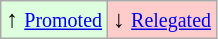<table class="wikitable" align="center">
<tr>
<td style="background:#ddffdd">↑ <small><a href='#'>Promoted</a></small></td>
<td style="background:#ffcccc">↓ <small><a href='#'>Relegated</a></small></td>
</tr>
</table>
